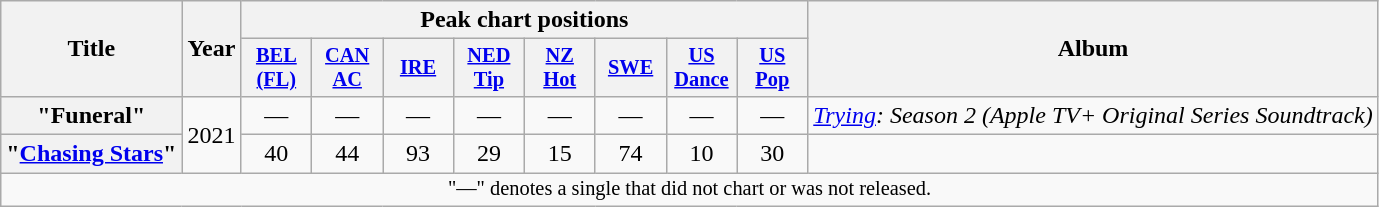<table class="wikitable plainrowheaders" style="text-align:center;">
<tr>
<th scope="col" rowspan="2">Title</th>
<th scope="col" rowspan="2">Year</th>
<th scope="col" colspan="8">Peak chart positions</th>
<th scope="col" rowspan="2">Album</th>
</tr>
<tr>
<th scope="col" style="width:3em;font-size:85%;"><a href='#'>BEL<br>(FL)</a><br></th>
<th scope="col" style="width:3em;font-size:85%;"><a href='#'>CAN<br>AC</a><br></th>
<th scope="col" style="width:3em;font-size:85%;"><a href='#'>IRE</a><br></th>
<th scope="col" style="width:3em;font-size:85%;"><a href='#'>NED<br>Tip</a><br></th>
<th scope="col" style="width:3em;font-size:85%;"><a href='#'>NZ<br>Hot</a><br></th>
<th scope="col" style="width:3em;font-size:85%;"><a href='#'>SWE</a><br></th>
<th scope="col" style="width:3em;font-size:85%;"><a href='#'>US<br>Dance</a><br></th>
<th scope="col" style="width:3em;font-size:85%;"><a href='#'>US<br>Pop</a><br></th>
</tr>
<tr>
<th scope="row">"Funeral"<br></th>
<td rowspan="2">2021</td>
<td>—</td>
<td>—</td>
<td>—</td>
<td>—</td>
<td>—</td>
<td>—</td>
<td>—</td>
<td>—</td>
<td><em><a href='#'>Trying</a>: Season 2 (Apple TV+ Original Series Soundtrack)</em></td>
</tr>
<tr>
<th scope="row">"<a href='#'>Chasing Stars</a>"<br></th>
<td>40</td>
<td>44</td>
<td>93</td>
<td>29</td>
<td>15</td>
<td>74</td>
<td>10</td>
<td>30</td>
<td></td>
</tr>
<tr>
<td colspan="24" style="font-size:85%">"—" denotes a single that did not chart or was not released.</td>
</tr>
</table>
